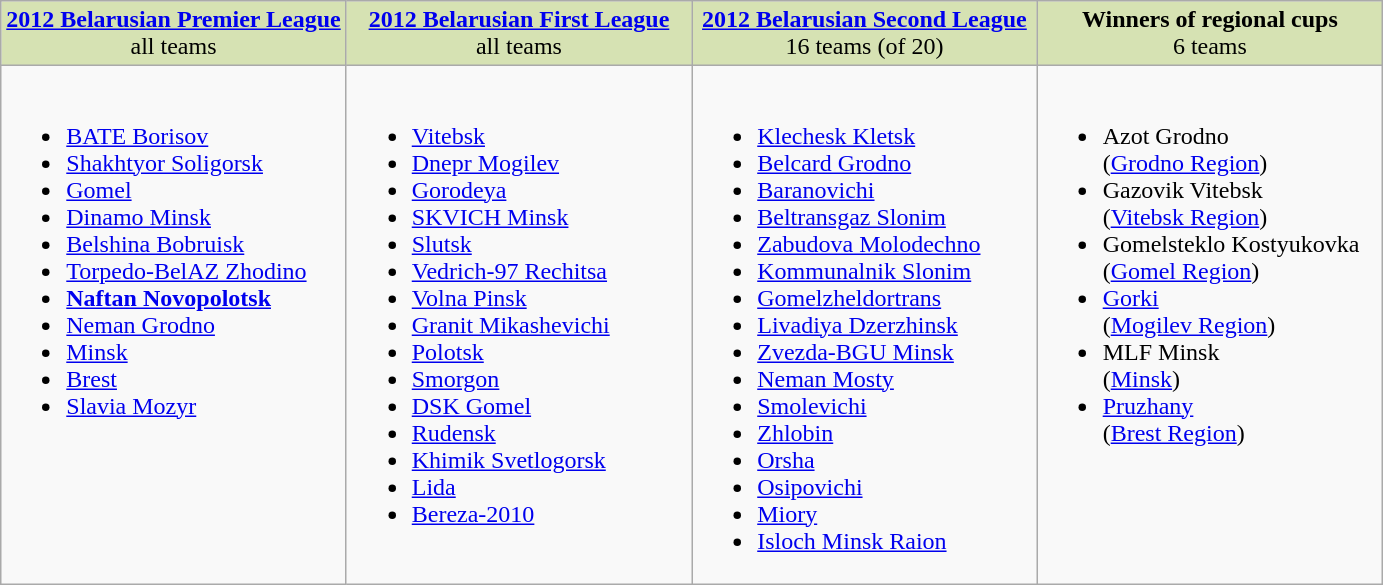<table class="wikitable">
<tr valign="top" bgcolor="#D6E2B3">
<td align="center" width="25%"><strong><a href='#'>2012 Belarusian Premier League</a></strong><br>all teams</td>
<td align="center" width="25%"><strong><a href='#'>2012 Belarusian First League</a></strong><br>all teams</td>
<td align="center" width="25%"><strong><a href='#'>2012 Belarusian Second League</a></strong><br>16 teams (of 20)</td>
<td align="center" width="25%"><strong>Winners of regional cups</strong><br>6 teams</td>
</tr>
<tr valign="top">
<td><br><ul><li><a href='#'>BATE Borisov</a></li><li><a href='#'>Shakhtyor Soligorsk</a></li><li><a href='#'>Gomel</a></li><li><a href='#'>Dinamo Minsk</a></li><li><a href='#'>Belshina Bobruisk</a></li><li><a href='#'>Torpedo-BelAZ Zhodino</a></li><li><strong><a href='#'>Naftan Novopolotsk</a></strong></li><li><a href='#'>Neman Grodno</a></li><li><a href='#'>Minsk</a></li><li><a href='#'>Brest</a></li><li><a href='#'>Slavia Mozyr</a></li></ul></td>
<td><br><ul><li><a href='#'>Vitebsk</a></li><li><a href='#'>Dnepr Mogilev</a></li><li><a href='#'>Gorodeya</a></li><li><a href='#'>SKVICH Minsk</a></li><li><a href='#'>Slutsk</a></li><li><a href='#'>Vedrich-97 Rechitsa</a></li><li><a href='#'>Volna Pinsk</a></li><li><a href='#'>Granit Mikashevichi</a></li><li><a href='#'>Polotsk</a></li><li><a href='#'>Smorgon</a></li><li><a href='#'>DSK Gomel</a></li><li><a href='#'>Rudensk</a></li><li><a href='#'>Khimik Svetlogorsk</a></li><li><a href='#'>Lida</a></li><li><a href='#'>Bereza-2010</a></li></ul></td>
<td><br><ul><li><a href='#'>Klechesk Kletsk</a></li><li><a href='#'>Belcard Grodno</a></li><li><a href='#'>Baranovichi</a></li><li><a href='#'>Beltransgaz Slonim</a></li><li><a href='#'>Zabudova Molodechno</a></li><li><a href='#'>Kommunalnik Slonim</a></li><li><a href='#'>Gomelzheldortrans</a></li><li><a href='#'>Livadiya Dzerzhinsk</a></li><li><a href='#'>Zvezda-BGU Minsk</a></li><li><a href='#'>Neman Mosty</a></li><li><a href='#'>Smolevichi</a></li><li><a href='#'>Zhlobin</a></li><li><a href='#'>Orsha</a></li><li><a href='#'>Osipovichi</a></li><li><a href='#'>Miory</a></li><li><a href='#'>Isloch Minsk Raion</a></li></ul></td>
<td><br><ul><li>Azot Grodno<br>(<a href='#'>Grodno Region</a>)</li><li>Gazovik Vitebsk<br>(<a href='#'>Vitebsk Region</a>)</li><li>Gomelsteklo Kostyukovka<br>(<a href='#'>Gomel Region</a>)</li><li><a href='#'>Gorki</a><br>(<a href='#'>Mogilev Region</a>)</li><li>MLF Minsk<br>(<a href='#'>Minsk</a>)</li><li><a href='#'>Pruzhany</a><br>(<a href='#'>Brest Region</a>)</li></ul></td>
</tr>
</table>
